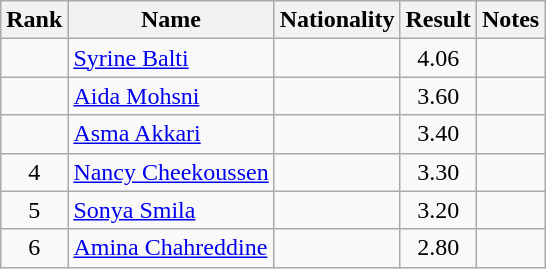<table class="wikitable sortable" style="text-align:center">
<tr>
<th>Rank</th>
<th>Name</th>
<th>Nationality</th>
<th>Result</th>
<th>Notes</th>
</tr>
<tr>
<td></td>
<td align=left><a href='#'>Syrine Balti</a></td>
<td align=left></td>
<td>4.06</td>
<td></td>
</tr>
<tr>
<td></td>
<td align=left><a href='#'>Aida Mohsni</a></td>
<td align=left></td>
<td>3.60</td>
<td></td>
</tr>
<tr>
<td></td>
<td align=left><a href='#'>Asma Akkari</a></td>
<td align=left></td>
<td>3.40</td>
<td></td>
</tr>
<tr>
<td>4</td>
<td align=left><a href='#'>Nancy Cheekoussen</a></td>
<td align=left></td>
<td>3.30</td>
<td></td>
</tr>
<tr>
<td>5</td>
<td align=left><a href='#'>Sonya Smila</a></td>
<td align=left></td>
<td>3.20</td>
<td></td>
</tr>
<tr>
<td>6</td>
<td align=left><a href='#'>Amina Chahreddine</a></td>
<td align=left></td>
<td>2.80</td>
<td></td>
</tr>
</table>
